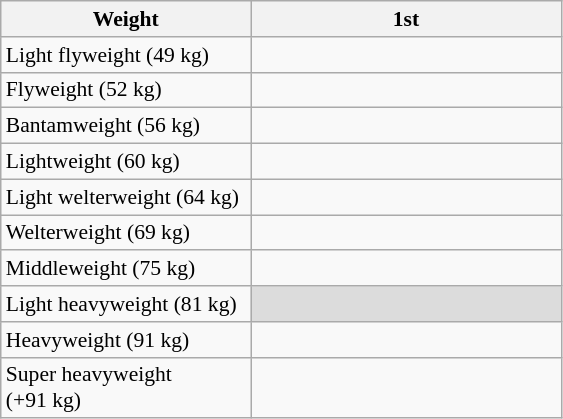<table class="wikitable" style="text-align: left; font-size: 90%;">
<tr>
<th width=160>Weight</th>
<th width=200>1st</th>
</tr>
<tr>
<td>Light flyweight (49 kg)</td>
<td></td>
</tr>
<tr>
<td>Flyweight (52 kg)</td>
<td></td>
</tr>
<tr>
<td>Bantamweight (56 kg)</td>
<td></td>
</tr>
<tr>
<td>Lightweight (60 kg)</td>
<td></td>
</tr>
<tr>
<td>Light welterweight (64 kg)</td>
<td></td>
</tr>
<tr>
<td>Welterweight (69 kg)</td>
<td></td>
</tr>
<tr>
<td>Middleweight (75 kg)</td>
<td></td>
</tr>
<tr>
<td>Light heavyweight (81 kg)</td>
<td bgcolor=#DCDCDC></td>
</tr>
<tr>
<td>Heavyweight (91 kg)</td>
<td></td>
</tr>
<tr>
<td>Super heavyweight (+91 kg)</td>
<td></td>
</tr>
</table>
